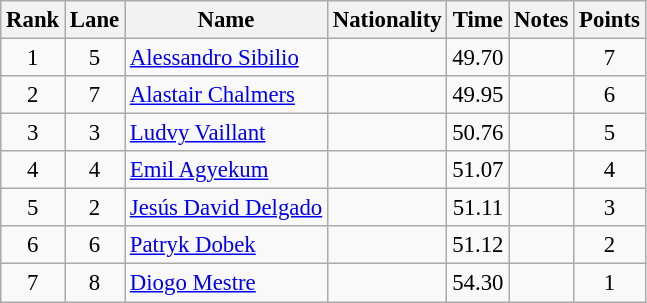<table class="wikitable sortable" style="text-align:center; font-size:95%">
<tr>
<th>Rank</th>
<th>Lane</th>
<th>Name</th>
<th>Nationality</th>
<th>Time</th>
<th>Notes</th>
<th>Points</th>
</tr>
<tr>
<td>1</td>
<td>5</td>
<td align=left><a href='#'>Alessandro Sibilio</a></td>
<td align=left></td>
<td>49.70</td>
<td></td>
<td>7</td>
</tr>
<tr>
<td>2</td>
<td>7</td>
<td align=left><a href='#'>Alastair Chalmers</a></td>
<td align=left></td>
<td>49.95</td>
<td></td>
<td>6</td>
</tr>
<tr>
<td>3</td>
<td>3</td>
<td align=left><a href='#'>Ludvy Vaillant</a></td>
<td align=left></td>
<td>50.76</td>
<td></td>
<td>5</td>
</tr>
<tr>
<td>4</td>
<td>4</td>
<td align=left><a href='#'>Emil Agyekum</a></td>
<td align=left></td>
<td>51.07</td>
<td></td>
<td>4</td>
</tr>
<tr>
<td>5</td>
<td>2</td>
<td align=left><a href='#'>Jesús David Delgado</a></td>
<td align=left></td>
<td>51.11</td>
<td></td>
<td>3</td>
</tr>
<tr>
<td>6</td>
<td>6</td>
<td align=left><a href='#'>Patryk Dobek</a></td>
<td align=left></td>
<td>51.12</td>
<td></td>
<td>2</td>
</tr>
<tr>
<td>7</td>
<td>8</td>
<td align=left><a href='#'>Diogo Mestre</a></td>
<td align=left></td>
<td>54.30</td>
<td></td>
<td>1</td>
</tr>
</table>
